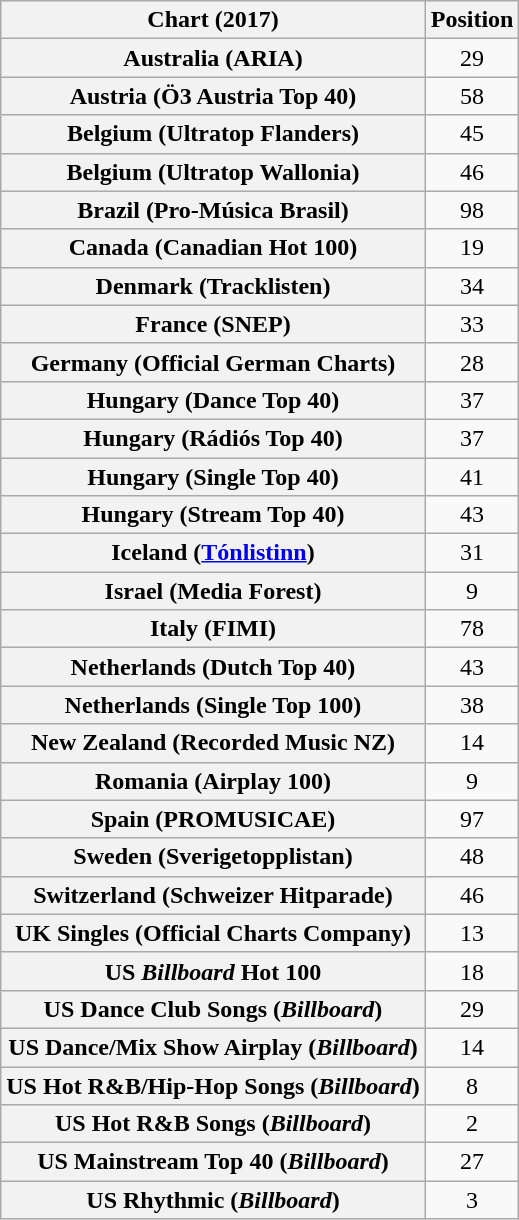<table class="wikitable sortable plainrowheaders" style="text-align:center">
<tr>
<th scope="col">Chart (2017)</th>
<th scope="col">Position</th>
</tr>
<tr>
<th scope="row">Australia (ARIA)</th>
<td>29</td>
</tr>
<tr>
<th scope="row">Austria (Ö3 Austria Top 40)</th>
<td>58</td>
</tr>
<tr>
<th scope="row">Belgium (Ultratop Flanders)</th>
<td>45</td>
</tr>
<tr>
<th scope="row">Belgium (Ultratop Wallonia)</th>
<td>46</td>
</tr>
<tr>
<th scope="row">Brazil (Pro-Música Brasil)</th>
<td>98</td>
</tr>
<tr>
<th scope="row">Canada (Canadian Hot 100)</th>
<td>19</td>
</tr>
<tr>
<th scope="row">Denmark (Tracklisten)</th>
<td>34</td>
</tr>
<tr>
<th scope="row">France (SNEP)</th>
<td>33</td>
</tr>
<tr>
<th scope="row">Germany (Official German Charts)</th>
<td>28</td>
</tr>
<tr>
<th scope="row">Hungary (Dance Top 40)</th>
<td>37</td>
</tr>
<tr>
<th scope="row">Hungary (Rádiós Top 40)</th>
<td>37</td>
</tr>
<tr>
<th scope="row">Hungary (Single Top 40)</th>
<td>41</td>
</tr>
<tr>
<th scope="row">Hungary (Stream Top 40)</th>
<td>43</td>
</tr>
<tr>
<th scope="row">Iceland (<a href='#'>Tónlistinn</a>)</th>
<td>31</td>
</tr>
<tr>
<th scope="row">Israel (Media Forest)</th>
<td>9</td>
</tr>
<tr>
<th scope="row">Italy (FIMI)</th>
<td>78</td>
</tr>
<tr>
<th scope="row">Netherlands (Dutch Top 40)</th>
<td>43</td>
</tr>
<tr>
<th scope="row">Netherlands (Single Top 100)</th>
<td>38</td>
</tr>
<tr>
<th scope="row">New Zealand (Recorded Music NZ)</th>
<td>14</td>
</tr>
<tr>
<th scope="row">Romania (Airplay 100)</th>
<td>9</td>
</tr>
<tr>
<th scope="row">Spain (PROMUSICAE)</th>
<td>97</td>
</tr>
<tr>
<th scope="row">Sweden (Sverigetopplistan)</th>
<td>48</td>
</tr>
<tr>
<th scope="row">Switzerland (Schweizer Hitparade)</th>
<td>46</td>
</tr>
<tr>
<th scope="row">UK Singles (Official Charts Company)</th>
<td>13</td>
</tr>
<tr>
<th scope="row">US <em>Billboard</em> Hot 100</th>
<td>18</td>
</tr>
<tr>
<th scope="row">US Dance Club Songs (<em>Billboard</em>)</th>
<td>29</td>
</tr>
<tr>
<th scope="row">US Dance/Mix Show Airplay (<em>Billboard</em>)</th>
<td>14</td>
</tr>
<tr>
<th scope="row">US Hot R&B/Hip-Hop Songs (<em>Billboard</em>)</th>
<td>8</td>
</tr>
<tr>
<th scope="row">US Hot R&B Songs (<em>Billboard</em>)</th>
<td>2</td>
</tr>
<tr>
<th scope="row">US Mainstream Top 40 (<em>Billboard</em>)</th>
<td>27</td>
</tr>
<tr>
<th scope="row">US Rhythmic (<em>Billboard</em>)</th>
<td>3</td>
</tr>
</table>
